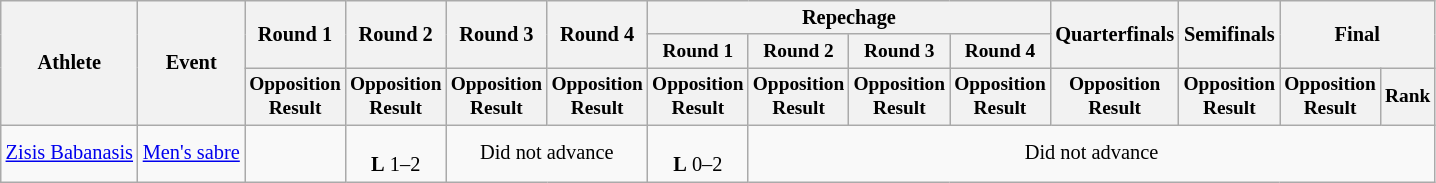<table class="wikitable" style="font-size:85%">
<tr>
<th rowspan="3">Athlete</th>
<th rowspan="3">Event</th>
<th rowspan="2">Round 1</th>
<th rowspan="2">Round 2</th>
<th rowspan="2">Round 3</th>
<th rowspan="2">Round 4</th>
<th colspan=4>Repechage</th>
<th rowspan="2">Quarterfinals</th>
<th rowspan="2">Semifinals</th>
<th rowspan="2" colspan=2>Final</th>
</tr>
<tr style="font-size:95%">
<th>Round 1</th>
<th>Round 2</th>
<th>Round 3</th>
<th>Round 4</th>
</tr>
<tr style="font-size:95%">
<th>Opposition<br>Result</th>
<th>Opposition<br>Result</th>
<th>Opposition<br>Result</th>
<th>Opposition<br>Result</th>
<th>Opposition<br>Result</th>
<th>Opposition<br>Result</th>
<th>Opposition<br>Result</th>
<th>Opposition<br>Result</th>
<th>Opposition<br>Result</th>
<th>Opposition<br>Result</th>
<th>Opposition<br>Result</th>
<th>Rank</th>
</tr>
<tr align=center>
<td align=left><a href='#'>Zisis Babanasis</a></td>
<td align=left><a href='#'>Men's sabre</a></td>
<td></td>
<td><br><strong>L</strong> 1–2</td>
<td colspan=2>Did not advance</td>
<td><br><strong>L</strong> 0–2</td>
<td colspan=7>Did not advance</td>
</tr>
</table>
